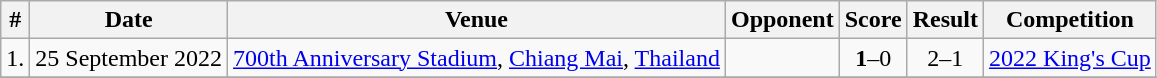<table class="wikitable">
<tr>
<th>#</th>
<th>Date</th>
<th>Venue</th>
<th>Opponent</th>
<th>Score</th>
<th>Result</th>
<th>Competition</th>
</tr>
<tr>
<td>1.</td>
<td>25 September 2022</td>
<td><a href='#'>700th Anniversary Stadium</a>, <a href='#'>Chiang Mai</a>, <a href='#'>Thailand</a></td>
<td></td>
<td align=center><strong>1</strong>–0</td>
<td align=center>2–1</td>
<td><a href='#'>2022 King's Cup</a></td>
</tr>
<tr>
</tr>
</table>
